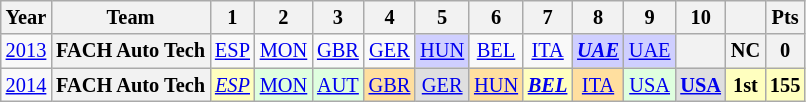<table class="wikitable" style="text-align:center; font-size:85%">
<tr>
<th>Year</th>
<th>Team</th>
<th>1</th>
<th>2</th>
<th>3</th>
<th>4</th>
<th>5</th>
<th>6</th>
<th>7</th>
<th>8</th>
<th>9</th>
<th>10</th>
<th></th>
<th>Pts</th>
</tr>
<tr>
<td><a href='#'>2013</a></td>
<th nowrap>FACH Auto Tech</th>
<td><a href='#'>ESP</a></td>
<td><a href='#'>MON</a></td>
<td><a href='#'>GBR</a></td>
<td><a href='#'>GER</a></td>
<td style="background:#CFCFFF;"><a href='#'>HUN</a><br></td>
<td><a href='#'>BEL</a></td>
<td><a href='#'>ITA</a></td>
<td style="background:#CFCFFF;"><strong><em><a href='#'>UAE</a></em></strong><br></td>
<td style="background:#CFCFFF;"><a href='#'>UAE</a><br></td>
<th></th>
<th>NC</th>
<th>0</th>
</tr>
<tr>
<td><a href='#'>2014</a></td>
<th nowrap>FACH Auto Tech</th>
<td style="background:#FFFFBF;"><em><a href='#'>ESP</a></em><br></td>
<td style="background:#DFFFDF;"><a href='#'>MON</a><br></td>
<td style="background:#DFFFDF;"><a href='#'>AUT</a><br></td>
<td style="background:#FFDF9F;"><a href='#'>GBR</a><br></td>
<td style="background:#DFDFDF;"><a href='#'>GER</a><br></td>
<td style="background:#FFDF9F;"><a href='#'>HUN</a><br></td>
<td style="background:#FFFFBF;"><strong><em><a href='#'>BEL</a></em></strong><br></td>
<td style="background:#FFDF9F;"><a href='#'>ITA</a><br></td>
<td style="background:#DFFFDF;"><a href='#'>USA</a><br></td>
<td style="background:#DFDFDF;"><strong><a href='#'>USA</a></strong><br></td>
<td style="background:#FFFFBF;"><strong>1st</strong></td>
<td style="background:#FFFFBF;"><strong>155</strong></td>
</tr>
</table>
